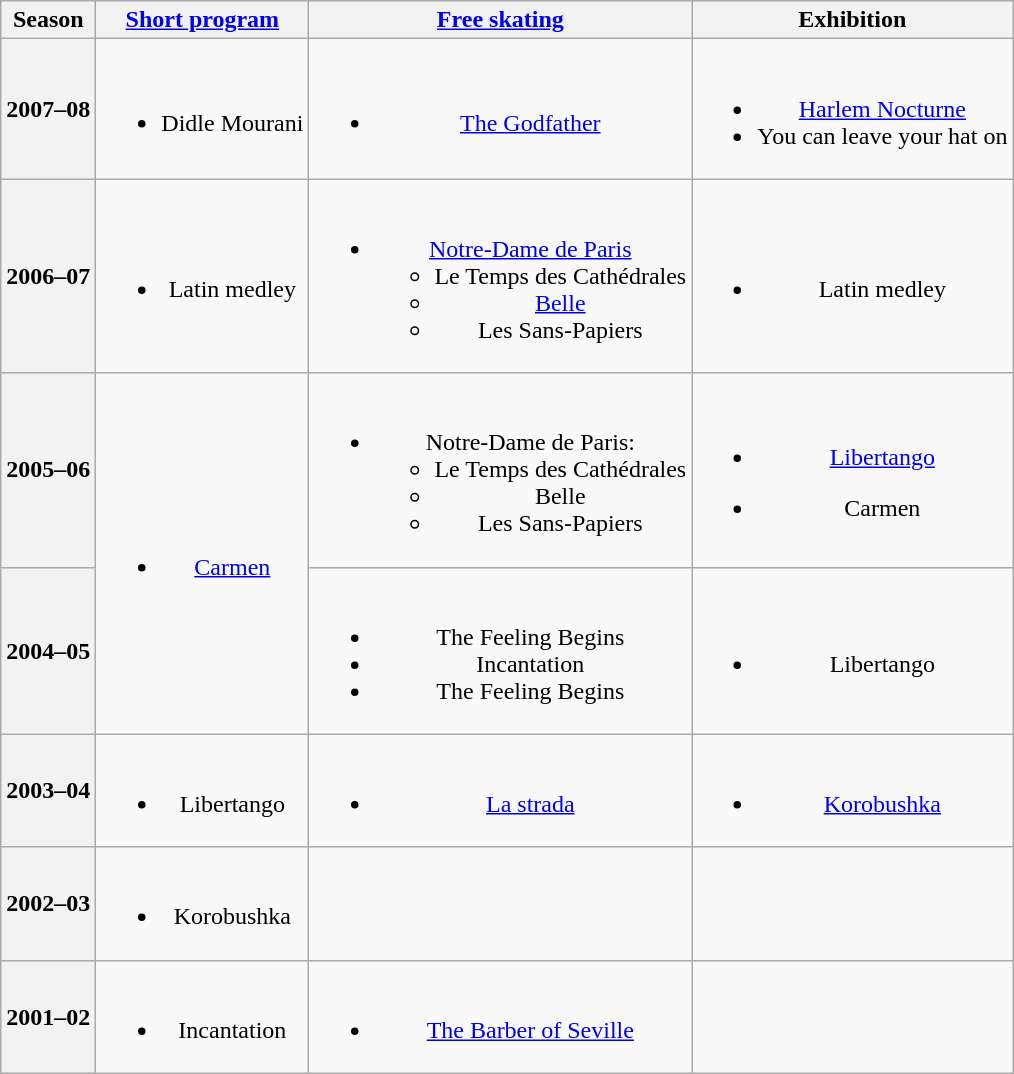<table class="wikitable" style="text-align:center">
<tr>
<th>Season</th>
<th><a href='#'>Short program</a></th>
<th><a href='#'>Free skating</a></th>
<th>Exhibition</th>
</tr>
<tr>
<th>2007–08 <br> </th>
<td><br><ul><li>Didle Mourani <br></li></ul></td>
<td><br><ul><li><a href='#'>The Godfather</a> <br> </li></ul></td>
<td><br><ul><li><a href='#'>Harlem Nocturne</a> <br></li><li>You can leave your hat on <br></li></ul></td>
</tr>
<tr>
<th>2006–07 <br> </th>
<td><br><ul><li>Latin medley</li></ul></td>
<td><br><ul><li><a href='#'>Notre-Dame de Paris</a> <br><ul><li>Le Temps des Cathédrales</li><li><a href='#'>Belle</a></li><li>Les Sans-Papiers</li></ul></li></ul></td>
<td><br><ul><li>Latin medley</li></ul></td>
</tr>
<tr>
<th>2005–06 <br> </th>
<td rowspan=2><br><ul><li><a href='#'>Carmen</a> <br></li></ul></td>
<td><br><ul><li>Notre-Dame de Paris:<ul><li>Le Temps des Cathédrales</li><li>Belle</li><li>Les Sans-Papiers</li></ul></li></ul></td>
<td><br><ul><li><a href='#'>Libertango</a></li></ul><ul><li>Carmen</li></ul></td>
</tr>
<tr>
<th>2004–05 <br> </th>
<td><br><ul><li>The Feeling Begins <br></li><li>Incantation <br></li><li>The Feeling Begins <br></li></ul></td>
<td><br><ul><li>Libertango</li></ul></td>
</tr>
<tr>
<th>2003–04 <br> </th>
<td><br><ul><li>Libertango <br></li></ul></td>
<td><br><ul><li><a href='#'>La strada</a> <br></li></ul></td>
<td><br><ul><li><a href='#'>Korobushka</a></li></ul></td>
</tr>
<tr>
<th>2002–03 <br> </th>
<td><br><ul><li>Korobushka <br></li></ul></td>
<td></td>
<td></td>
</tr>
<tr>
<th>2001–02 <br> </th>
<td><br><ul><li>Incantation <br></li></ul></td>
<td><br><ul><li><a href='#'>The Barber of Seville</a> <br></li></ul></td>
<td></td>
</tr>
</table>
